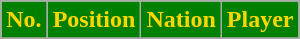<table class="wikitable sortable">
<tr>
<th style="background:green; color:gold;" scope="col">No.</th>
<th style="background:green; color:gold;" scope="col">Position</th>
<th style="background:green; color:gold;" scope="col">Nation</th>
<th style="background:green; color:gold;" scope="col">Player</th>
</tr>
<tr>
</tr>
</table>
